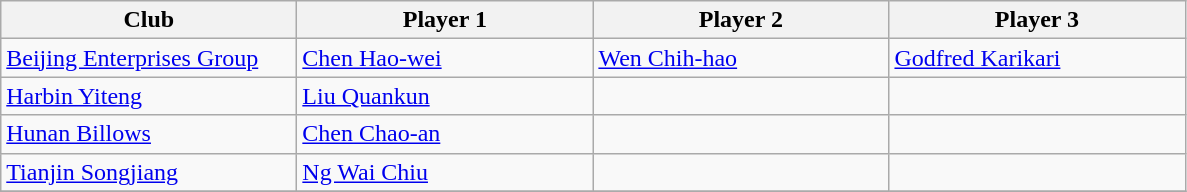<table class="wikitable" border="1">
<tr>
<th width="190">Club</th>
<th width="190">Player 1</th>
<th width="190">Player 2</th>
<th width="190">Player 3</th>
</tr>
<tr>
<td><a href='#'>Beijing Enterprises Group</a></td>
<td> <a href='#'>Chen Hao-wei</a></td>
<td> <a href='#'>Wen Chih-hao</a></td>
<td> <a href='#'>Godfred Karikari</a></td>
</tr>
<tr>
<td><a href='#'>Harbin Yiteng</a></td>
<td> <a href='#'>Liu Quankun</a></td>
<td></td>
<td></td>
</tr>
<tr>
<td><a href='#'>Hunan Billows</a></td>
<td> <a href='#'>Chen Chao-an</a></td>
<td></td>
<td></td>
</tr>
<tr>
<td><a href='#'>Tianjin Songjiang</a></td>
<td> <a href='#'>Ng Wai Chiu</a></td>
<td></td>
<td></td>
</tr>
<tr>
</tr>
</table>
